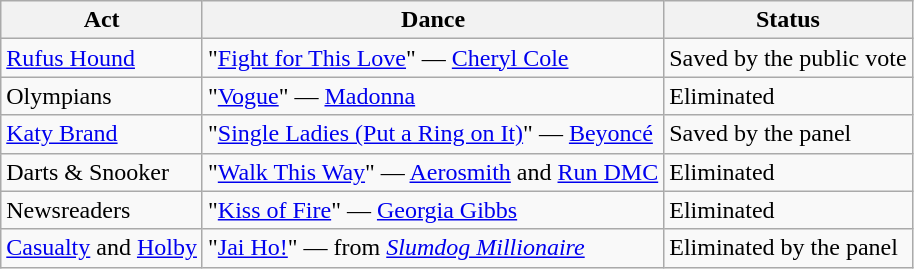<table class="wikitable">
<tr>
<th>Act</th>
<th>Dance</th>
<th>Status</th>
</tr>
<tr>
<td><a href='#'>Rufus Hound</a></td>
<td>"<a href='#'>Fight for This Love</a>" — <a href='#'>Cheryl Cole</a></td>
<td>Saved by the public vote</td>
</tr>
<tr>
<td>Olympians</td>
<td>"<a href='#'>Vogue</a>" — <a href='#'>Madonna</a></td>
<td>Eliminated</td>
</tr>
<tr>
<td><a href='#'>Katy Brand</a></td>
<td>"<a href='#'>Single Ladies (Put a Ring on It)</a>" — <a href='#'>Beyoncé</a></td>
<td>Saved by the panel</td>
</tr>
<tr>
<td>Darts & Snooker</td>
<td>"<a href='#'>Walk This Way</a>" — <a href='#'>Aerosmith</a> and <a href='#'>Run DMC</a></td>
<td>Eliminated</td>
</tr>
<tr>
<td>Newsreaders</td>
<td>"<a href='#'>Kiss of Fire</a>" — <a href='#'>Georgia Gibbs</a></td>
<td>Eliminated</td>
</tr>
<tr>
<td><a href='#'>Casualty</a> and <a href='#'>Holby</a></td>
<td>"<a href='#'>Jai Ho!</a>" — from <em><a href='#'>Slumdog Millionaire</a></em></td>
<td>Eliminated by the panel</td>
</tr>
</table>
